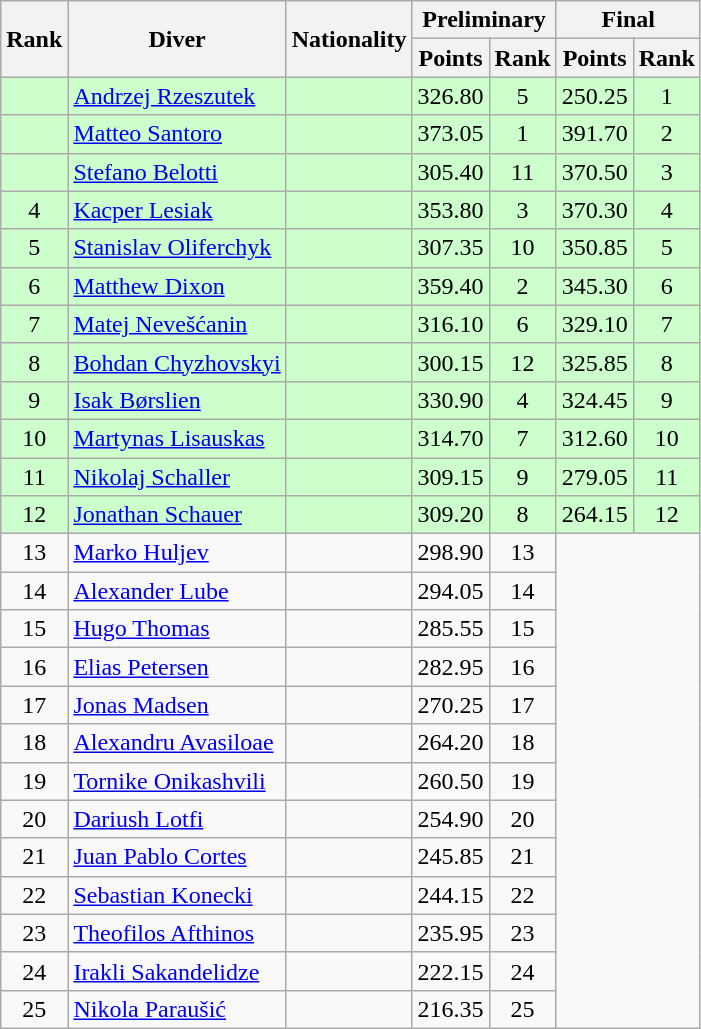<table class="wikitable sortable" style="text-align:center">
<tr>
<th rowspan=2>Rank</th>
<th rowspan=2>Diver</th>
<th rowspan=2>Nationality</th>
<th colspan=2>Preliminary</th>
<th colspan=2>Final</th>
</tr>
<tr>
<th>Points</th>
<th>Rank</th>
<th>Points</th>
<th>Rank</th>
</tr>
<tr bgcolor=ccffcc>
<td></td>
<td align=left><a href='#'>Andrzej Rzeszutek</a></td>
<td align=left></td>
<td>326.80</td>
<td>5</td>
<td>250.25</td>
<td>1</td>
</tr>
<tr bgcolor=ccffcc>
<td></td>
<td align=left><a href='#'>Matteo Santoro</a></td>
<td align=left></td>
<td>373.05</td>
<td>1</td>
<td>391.70</td>
<td>2</td>
</tr>
<tr bgcolor=ccffcc>
<td></td>
<td align=left><a href='#'>Stefano Belotti</a></td>
<td align=left></td>
<td>305.40</td>
<td>11</td>
<td>370.50</td>
<td>3</td>
</tr>
<tr bgcolor=ccffcc>
<td>4</td>
<td align=left><a href='#'>Kacper Lesiak</a></td>
<td align=left></td>
<td>353.80</td>
<td>3</td>
<td>370.30</td>
<td>4</td>
</tr>
<tr bgcolor=ccffcc>
<td>5</td>
<td align=left><a href='#'>Stanislav Oliferchyk</a></td>
<td align=left></td>
<td>307.35</td>
<td>10</td>
<td>350.85</td>
<td>5</td>
</tr>
<tr bgcolor=ccffcc>
<td>6</td>
<td align=left><a href='#'>Matthew Dixon</a></td>
<td align=left></td>
<td>359.40</td>
<td>2</td>
<td>345.30</td>
<td>6</td>
</tr>
<tr bgcolor=ccffcc>
<td>7</td>
<td align=left><a href='#'>Matej Nevešćanin</a></td>
<td align=left></td>
<td>316.10</td>
<td>6</td>
<td>329.10</td>
<td>7</td>
</tr>
<tr bgcolor=ccffcc>
<td>8</td>
<td align=left><a href='#'>Bohdan Chyzhovskyi</a></td>
<td align=left></td>
<td>300.15</td>
<td>12</td>
<td>325.85</td>
<td>8</td>
</tr>
<tr bgcolor=ccffcc>
<td>9</td>
<td align=left><a href='#'>Isak Børslien</a></td>
<td align=left></td>
<td>330.90</td>
<td>4</td>
<td>324.45</td>
<td>9</td>
</tr>
<tr bgcolor=ccffcc>
<td>10</td>
<td align=left><a href='#'>Martynas Lisauskas</a></td>
<td align=left></td>
<td>314.70</td>
<td>7</td>
<td>312.60</td>
<td>10</td>
</tr>
<tr bgcolor=ccffcc>
<td>11</td>
<td align=left><a href='#'>Nikolaj Schaller</a></td>
<td align=left></td>
<td>309.15</td>
<td>9</td>
<td>279.05</td>
<td>11</td>
</tr>
<tr bgcolor=ccffcc>
<td>12</td>
<td align=left><a href='#'>Jonathan Schauer</a></td>
<td align=left></td>
<td>309.20</td>
<td>8</td>
<td>264.15</td>
<td>12</td>
</tr>
<tr>
<td>13</td>
<td align=left><a href='#'>Marko Huljev</a></td>
<td align=left></td>
<td>298.90</td>
<td>13</td>
<td colspan=2 rowspan=13></td>
</tr>
<tr>
<td>14</td>
<td align=left><a href='#'>Alexander Lube</a></td>
<td align=left></td>
<td>294.05</td>
<td>14</td>
</tr>
<tr>
<td>15</td>
<td align=left><a href='#'>Hugo Thomas</a></td>
<td align=left></td>
<td>285.55</td>
<td>15</td>
</tr>
<tr>
<td>16</td>
<td align=left><a href='#'>Elias Petersen</a></td>
<td align=left></td>
<td>282.95</td>
<td>16</td>
</tr>
<tr>
<td>17</td>
<td align=left><a href='#'>Jonas Madsen</a></td>
<td align=left></td>
<td>270.25</td>
<td>17</td>
</tr>
<tr>
<td>18</td>
<td align=left><a href='#'>Alexandru Avasiloae</a></td>
<td align=left></td>
<td>264.20</td>
<td>18</td>
</tr>
<tr>
<td>19</td>
<td align=left><a href='#'>Tornike Onikashvili</a></td>
<td align=left></td>
<td>260.50</td>
<td>19</td>
</tr>
<tr>
<td>20</td>
<td align=left><a href='#'>Dariush Lotfi</a></td>
<td align=left></td>
<td>254.90</td>
<td>20</td>
</tr>
<tr>
<td>21</td>
<td align=left><a href='#'>Juan Pablo Cortes</a></td>
<td align=left></td>
<td>245.85</td>
<td>21</td>
</tr>
<tr>
<td>22</td>
<td align=left><a href='#'>Sebastian Konecki</a></td>
<td align=left></td>
<td>244.15</td>
<td>22</td>
</tr>
<tr>
<td>23</td>
<td align=left><a href='#'>Theofilos Afthinos</a></td>
<td align=left></td>
<td>235.95</td>
<td>23</td>
</tr>
<tr>
<td>24</td>
<td align=left><a href='#'>Irakli Sakandelidze</a></td>
<td align=left></td>
<td>222.15</td>
<td>24</td>
</tr>
<tr>
<td>25</td>
<td align=left><a href='#'>Nikola Paraušić</a></td>
<td align=left></td>
<td>216.35</td>
<td>25</td>
</tr>
</table>
